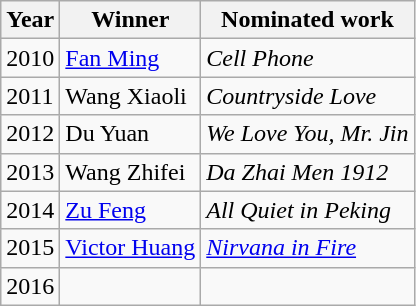<table class="wikitable">
<tr>
<th>Year</th>
<th>Winner</th>
<th>Nominated work</th>
</tr>
<tr>
<td>2010</td>
<td><a href='#'>Fan Ming</a></td>
<td><em>Cell Phone</em></td>
</tr>
<tr>
<td>2011</td>
<td>Wang Xiaoli</td>
<td><em>Countryside Love</em></td>
</tr>
<tr>
<td>2012</td>
<td>Du Yuan</td>
<td><em>We Love You, Mr. Jin</em></td>
</tr>
<tr>
<td>2013</td>
<td>Wang Zhifei</td>
<td><em>Da Zhai Men 1912</em></td>
</tr>
<tr>
<td>2014</td>
<td><a href='#'>Zu Feng</a></td>
<td><em>All Quiet in Peking</em></td>
</tr>
<tr>
<td>2015</td>
<td><a href='#'>Victor Huang</a></td>
<td><em><a href='#'>Nirvana in Fire</a></em></td>
</tr>
<tr>
<td>2016</td>
<td></td>
<td></td>
</tr>
</table>
